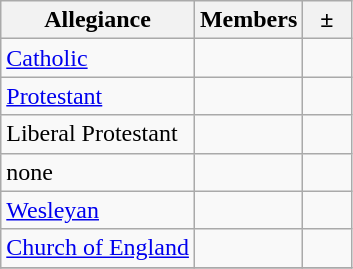<table class="wikitable">
<tr>
<th>Allegiance</th>
<th>Members</th>
<th>  ±  </th>
</tr>
<tr>
<td><a href='#'>Catholic</a></td>
<td></td>
<td></td>
</tr>
<tr>
<td><a href='#'>Protestant</a></td>
<td></td>
<td></td>
</tr>
<tr>
<td>Liberal Protestant</td>
<td></td>
<td></td>
</tr>
<tr>
<td>none</td>
<td></td>
<td></td>
</tr>
<tr>
<td><a href='#'>Wesleyan</a></td>
<td></td>
<td></td>
</tr>
<tr>
<td><a href='#'>Church of England</a></td>
<td></td>
<td></td>
</tr>
<tr>
</tr>
</table>
